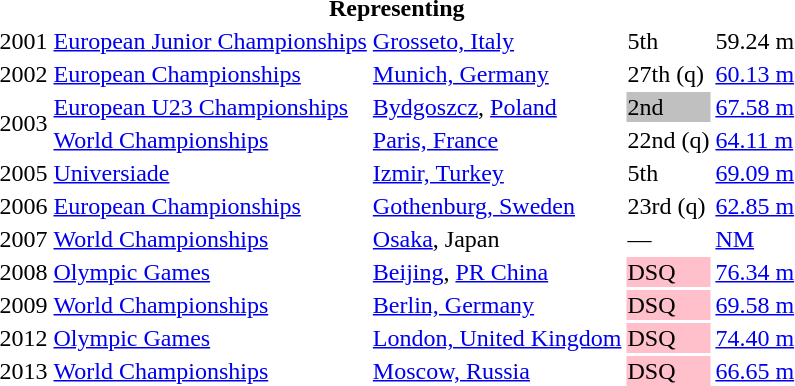<table>
<tr>
<th colspan="5">Representing </th>
</tr>
<tr>
<td>2001</td>
<td><a href='#'>European Junior Championships</a></td>
<td><a href='#'>Grosseto, Italy</a></td>
<td>5th</td>
<td>59.24 m</td>
</tr>
<tr>
<td>2002</td>
<td><a href='#'>European Championships</a></td>
<td><a href='#'>Munich, Germany</a></td>
<td>27th (q)</td>
<td><a href='#'>60.13 m</a></td>
</tr>
<tr>
<td rowspan=2>2003</td>
<td><a href='#'>European U23 Championships</a></td>
<td><a href='#'>Bydgoszcz</a>, <a href='#'>Poland</a></td>
<td bgcolor="silver">2nd</td>
<td><a href='#'>67.58 m</a></td>
</tr>
<tr>
<td><a href='#'>World Championships</a></td>
<td><a href='#'>Paris, France</a></td>
<td>22nd (q)</td>
<td><a href='#'>64.11 m</a></td>
</tr>
<tr>
<td>2005</td>
<td><a href='#'>Universiade</a></td>
<td><a href='#'>Izmir, Turkey</a></td>
<td>5th</td>
<td><a href='#'>69.09 m</a></td>
</tr>
<tr>
<td>2006</td>
<td><a href='#'>European Championships</a></td>
<td><a href='#'>Gothenburg, Sweden</a></td>
<td>23rd (q)</td>
<td><a href='#'>62.85 m</a></td>
</tr>
<tr>
<td>2007</td>
<td><a href='#'>World Championships</a></td>
<td><a href='#'>Osaka</a>, Japan</td>
<td>—</td>
<td><a href='#'>NM</a></td>
</tr>
<tr>
<td>2008</td>
<td><a href='#'>Olympic Games</a></td>
<td><a href='#'>Beijing</a>, <a href='#'>PR China</a></td>
<td bgcolor="pink">DSQ</td>
<td><a href='#'>76.34 m</a></td>
</tr>
<tr>
<td>2009</td>
<td><a href='#'>World Championships</a></td>
<td><a href='#'>Berlin, Germany</a></td>
<td bgcolor="pink">DSQ</td>
<td><a href='#'>69.58 m</a></td>
</tr>
<tr>
<td>2012</td>
<td><a href='#'>Olympic Games</a></td>
<td><a href='#'>London, United Kingdom</a></td>
<td bgcolor="pink">DSQ</td>
<td><a href='#'>74.40 m</a></td>
</tr>
<tr>
<td>2013</td>
<td><a href='#'>World Championships</a></td>
<td><a href='#'>Moscow, Russia</a></td>
<td bgcolor="pink">DSQ</td>
<td><a href='#'>66.65 m</a></td>
</tr>
</table>
